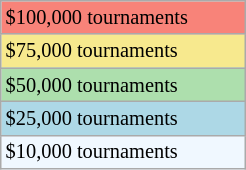<table class="wikitable" style="font-size:85%;" width=13%>
<tr style="background:#f88379;">
<td>$100,000 tournaments</td>
</tr>
<tr style="background:#f7e98e;">
<td>$75,000 tournaments</td>
</tr>
<tr style="background:#addfad;">
<td>$50,000 tournaments</td>
</tr>
<tr style="background:lightblue;">
<td>$25,000 tournaments</td>
</tr>
<tr style="background:#f0f8ff;">
<td>$10,000 tournaments</td>
</tr>
</table>
